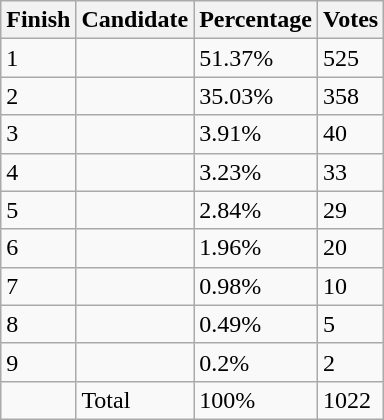<table class="wikitable sortable">
<tr>
<th>Finish</th>
<th>Candidate</th>
<th>Percentage</th>
<th>Votes</th>
</tr>
<tr>
<td>1</td>
<td></td>
<td>51.37%</td>
<td>525</td>
</tr>
<tr>
<td>2</td>
<td></td>
<td>35.03%</td>
<td>358</td>
</tr>
<tr>
<td>3</td>
<td></td>
<td>3.91%</td>
<td>40</td>
</tr>
<tr>
<td>4</td>
<td></td>
<td>3.23%</td>
<td>33</td>
</tr>
<tr>
<td>5</td>
<td></td>
<td>2.84%</td>
<td>29</td>
</tr>
<tr>
<td>6</td>
<td></td>
<td>1.96%</td>
<td>20</td>
</tr>
<tr>
<td>7</td>
<td></td>
<td>0.98%</td>
<td>10</td>
</tr>
<tr>
<td>8</td>
<td></td>
<td>0.49%</td>
<td>5</td>
</tr>
<tr>
<td>9</td>
<td></td>
<td>0.2%</td>
<td>2</td>
</tr>
<tr>
<td></td>
<td>Total</td>
<td>100%</td>
<td>1022</td>
</tr>
</table>
